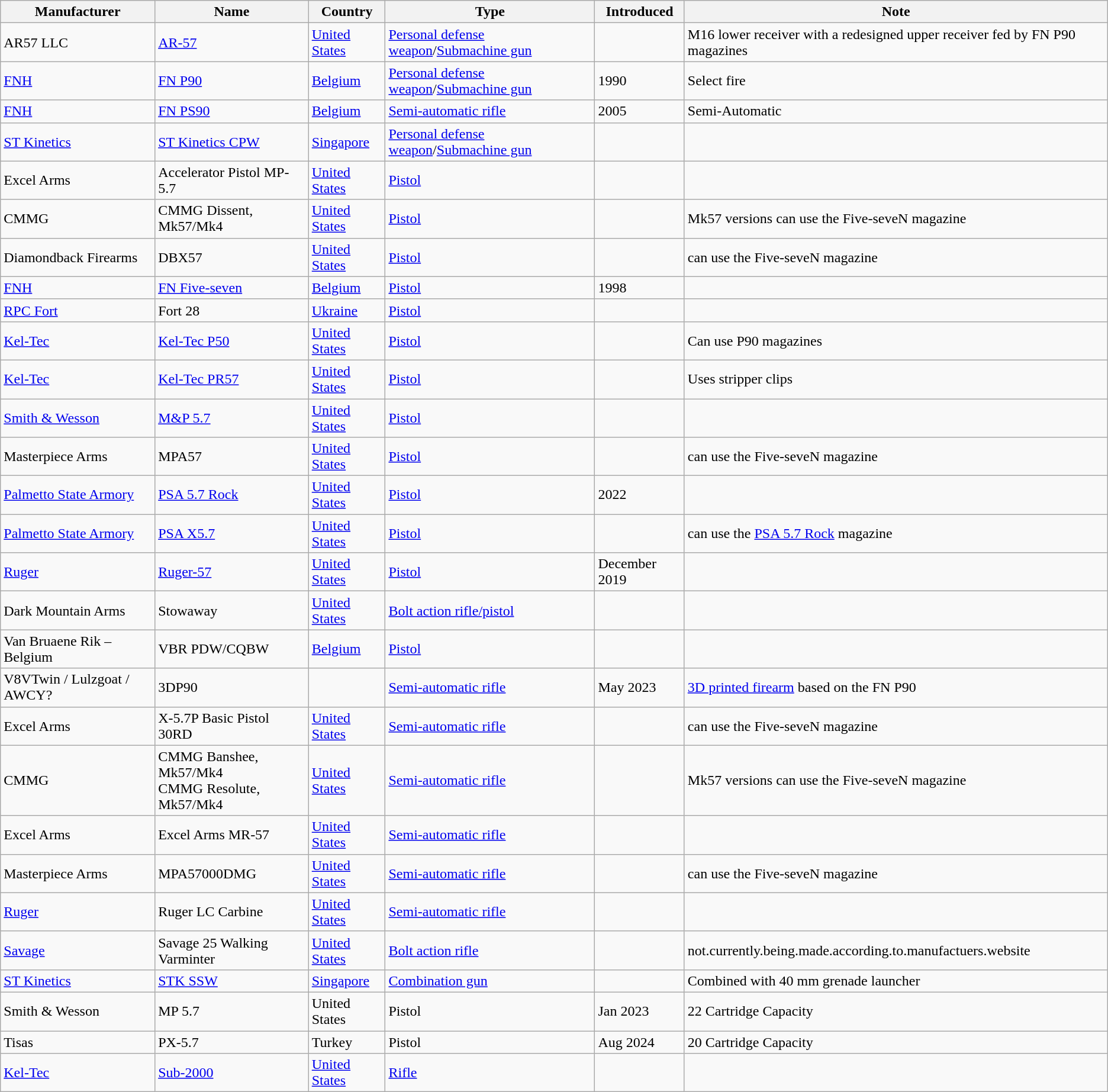<table class="wikitable sortable mw-collapsible mw-collapsed">
<tr>
<th>Manufacturer</th>
<th>Name</th>
<th>Country</th>
<th>Type</th>
<th>Introduced</th>
<th>Note</th>
</tr>
<tr>
<td>AR57 LLC</td>
<td><a href='#'>AR-57</a></td>
<td><a href='#'>United States</a></td>
<td><a href='#'>Personal defense weapon</a>/<a href='#'>Submachine gun</a></td>
<td></td>
<td>M16 lower receiver with a redesigned upper receiver fed by FN P90 magazines</td>
</tr>
<tr>
<td><a href='#'>FNH</a></td>
<td><a href='#'>FN P90</a></td>
<td><a href='#'>Belgium</a></td>
<td><a href='#'>Personal defense weapon</a>/<a href='#'>Submachine gun</a></td>
<td>1990</td>
<td>Select fire</td>
</tr>
<tr>
<td><a href='#'>FNH</a></td>
<td><a href='#'>FN PS90</a></td>
<td><a href='#'>Belgium</a></td>
<td><a href='#'>Semi-automatic rifle</a></td>
<td>2005</td>
<td>Semi-Automatic</td>
</tr>
<tr>
<td><a href='#'>ST Kinetics</a></td>
<td><a href='#'>ST Kinetics CPW</a></td>
<td><a href='#'>Singapore</a></td>
<td><a href='#'>Personal defense weapon</a>/<a href='#'>Submachine gun</a></td>
<td></td>
<td></td>
</tr>
<tr>
<td>Excel Arms</td>
<td>Accelerator Pistol MP-5.7</td>
<td><a href='#'>United States</a></td>
<td><a href='#'>Pistol</a></td>
<td></td>
<td></td>
</tr>
<tr>
<td>CMMG</td>
<td>CMMG Dissent, Mk57/Mk4</td>
<td><a href='#'>United States</a></td>
<td><a href='#'>Pistol</a></td>
<td></td>
<td>Mk57 versions can use the Five-seveN magazine</td>
</tr>
<tr>
<td>Diamondback Firearms</td>
<td>DBX57</td>
<td><a href='#'>United States</a></td>
<td><a href='#'>Pistol</a></td>
<td></td>
<td>can use the Five-seveN magazine</td>
</tr>
<tr>
<td><a href='#'>FNH</a></td>
<td><a href='#'>FN Five-seven</a></td>
<td><a href='#'>Belgium</a></td>
<td><a href='#'>Pistol</a></td>
<td>1998</td>
<td></td>
</tr>
<tr>
<td><a href='#'>RPC Fort</a></td>
<td>Fort 28</td>
<td><a href='#'>Ukraine</a></td>
<td><a href='#'>Pistol</a></td>
<td></td>
<td></td>
</tr>
<tr>
<td><a href='#'>Kel-Tec</a></td>
<td><a href='#'>Kel-Tec P50</a></td>
<td><a href='#'>United States</a></td>
<td><a href='#'>Pistol</a></td>
<td></td>
<td>Can use P90 magazines</td>
</tr>
<tr>
<td><a href='#'>Kel-Tec</a></td>
<td><a href='#'>Kel-Tec PR57</a></td>
<td><a href='#'>United States</a></td>
<td><a href='#'>Pistol</a></td>
<td></td>
<td>Uses stripper clips</td>
</tr>
<tr>
<td><a href='#'>Smith & Wesson</a></td>
<td><a href='#'>M&P 5.7</a></td>
<td><a href='#'>United States</a></td>
<td><a href='#'>Pistol</a></td>
<td></td>
<td></td>
</tr>
<tr>
<td>Masterpiece Arms</td>
<td>MPA57</td>
<td><a href='#'>United States</a></td>
<td><a href='#'>Pistol</a></td>
<td></td>
<td>can use the Five-seveN magazine</td>
</tr>
<tr>
<td><a href='#'>Palmetto State Armory</a></td>
<td><a href='#'>PSA 5.7 Rock</a></td>
<td><a href='#'>United States</a></td>
<td><a href='#'>Pistol</a></td>
<td>2022</td>
<td></td>
</tr>
<tr>
<td><a href='#'>Palmetto State Armory</a></td>
<td><a href='#'>PSA X5.7</a></td>
<td><a href='#'>United States</a></td>
<td><a href='#'>Pistol</a></td>
<td></td>
<td>can use the <a href='#'>PSA 5.7 Rock</a> magazine</td>
</tr>
<tr>
<td><a href='#'>Ruger</a></td>
<td><a href='#'>Ruger-57</a></td>
<td><a href='#'>United States</a></td>
<td><a href='#'>Pistol</a></td>
<td>December 2019</td>
<td></td>
</tr>
<tr>
<td>Dark Mountain Arms</td>
<td>Stowaway</td>
<td><a href='#'>United States</a></td>
<td><a href='#'>Bolt action rifle/pistol</a></td>
<td></td>
<td></td>
</tr>
<tr>
<td>Van Bruaene Rik – Belgium</td>
<td>VBR PDW/CQBW</td>
<td><a href='#'>Belgium</a></td>
<td><a href='#'>Pistol</a></td>
<td></td>
<td></td>
</tr>
<tr>
<td>V8VTwin / Lulzgoat / AWCY?</td>
<td>3DP90</td>
<td></td>
<td><a href='#'>Semi-automatic rifle</a></td>
<td>May 2023</td>
<td><a href='#'>3D printed firearm</a> based on the FN P90</td>
</tr>
<tr>
<td>Excel Arms</td>
<td>X-5.7P Basic Pistol 30RD</td>
<td><a href='#'>United States</a></td>
<td><a href='#'>Semi-automatic rifle</a></td>
<td></td>
<td>can use the Five-seveN magazine</td>
</tr>
<tr>
<td>CMMG</td>
<td>CMMG Banshee, Mk57/Mk4<br>CMMG Resolute, Mk57/Mk4</td>
<td><a href='#'>United States</a></td>
<td><a href='#'>Semi-automatic rifle</a></td>
<td></td>
<td>Mk57 versions can use the Five-seveN magazine</td>
</tr>
<tr>
<td>Excel Arms</td>
<td>Excel Arms MR-57</td>
<td><a href='#'>United States</a></td>
<td><a href='#'>Semi-automatic rifle</a></td>
<td></td>
</tr>
<tr>
<td>Masterpiece Arms</td>
<td>MPA57000DMG<br></td>
<td><a href='#'>United States</a></td>
<td><a href='#'>Semi-automatic rifle</a></td>
<td></td>
<td>can use the Five-seveN magazine</td>
</tr>
<tr>
<td><a href='#'>Ruger</a></td>
<td>Ruger LC Carbine</td>
<td><a href='#'>United States</a></td>
<td><a href='#'>Semi-automatic rifle</a></td>
<td></td>
<td></td>
</tr>
<tr>
<td><a href='#'>Savage</a></td>
<td>Savage 25 Walking Varminter</td>
<td><a href='#'>United States</a></td>
<td><a href='#'>Bolt action rifle</a></td>
<td></td>
<td>not.currently.being.made.according.to.manufactuers.website</td>
</tr>
<tr>
<td><a href='#'>ST Kinetics</a></td>
<td><a href='#'>STK SSW</a></td>
<td><a href='#'>Singapore</a></td>
<td><a href='#'>Combination gun</a></td>
<td></td>
<td>Combined with 40 mm grenade launcher</td>
</tr>
<tr>
<td>Smith & Wesson</td>
<td>MP 5.7</td>
<td>United States</td>
<td>Pistol</td>
<td>Jan 2023</td>
<td>22 Cartridge Capacity</td>
</tr>
<tr>
<td>Tisas</td>
<td>PX-5.7</td>
<td>Turkey</td>
<td>Pistol</td>
<td>Aug 2024</td>
<td>20 Cartridge Capacity</td>
</tr>
<tr>
<td><a href='#'>Kel-Tec</a></td>
<td><a href='#'>Sub-2000</a></td>
<td><a href='#'>United States</a></td>
<td><a href='#'>Rifle</a></td>
<td></td>
</tr>
</table>
